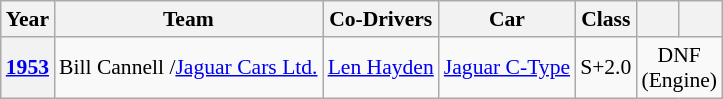<table class="wikitable" style="text-align:center; font-size:90%">
<tr>
<th>Year</th>
<th>Team</th>
<th>Co-Drivers</th>
<th>Car</th>
<th>Class</th>
<th></th>
<th></th>
</tr>
<tr>
<th><a href='#'>1953</a></th>
<td align="left"> Bill Cannell /<a href='#'>Jaguar Cars Ltd.</a></td>
<td align="left"> <a href='#'>Len Hayden</a></td>
<td align="left"><a href='#'>Jaguar C-Type</a></td>
<td>S+2.0</td>
<td colspan=2>DNF<br>(Engine)</td>
</tr>
</table>
